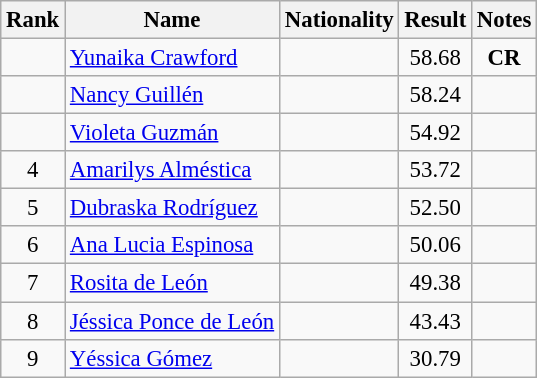<table class="wikitable sortable" style="text-align:center;font-size:95%">
<tr>
<th>Rank</th>
<th>Name</th>
<th>Nationality</th>
<th>Result</th>
<th>Notes</th>
</tr>
<tr>
<td></td>
<td align=left><a href='#'>Yunaika Crawford</a></td>
<td align=left></td>
<td>58.68</td>
<td><strong>CR</strong></td>
</tr>
<tr>
<td></td>
<td align=left><a href='#'>Nancy Guillén</a></td>
<td align=left></td>
<td>58.24</td>
<td></td>
</tr>
<tr>
<td></td>
<td align=left><a href='#'>Violeta Guzmán</a></td>
<td align=left></td>
<td>54.92</td>
<td></td>
</tr>
<tr>
<td>4</td>
<td align=left><a href='#'>Amarilys Alméstica</a></td>
<td align=left></td>
<td>53.72</td>
<td></td>
</tr>
<tr>
<td>5</td>
<td align=left><a href='#'>Dubraska Rodríguez</a></td>
<td align=left></td>
<td>52.50</td>
<td></td>
</tr>
<tr>
<td>6</td>
<td align=left><a href='#'>Ana Lucia Espinosa</a></td>
<td align=left></td>
<td>50.06</td>
<td></td>
</tr>
<tr>
<td>7</td>
<td align=left><a href='#'>Rosita de León</a></td>
<td align=left></td>
<td>49.38</td>
<td></td>
</tr>
<tr>
<td>8</td>
<td align=left><a href='#'>Jéssica Ponce de León</a></td>
<td align=left></td>
<td>43.43</td>
<td></td>
</tr>
<tr>
<td>9</td>
<td align=left><a href='#'>Yéssica Gómez</a></td>
<td align=left></td>
<td>30.79</td>
<td></td>
</tr>
</table>
